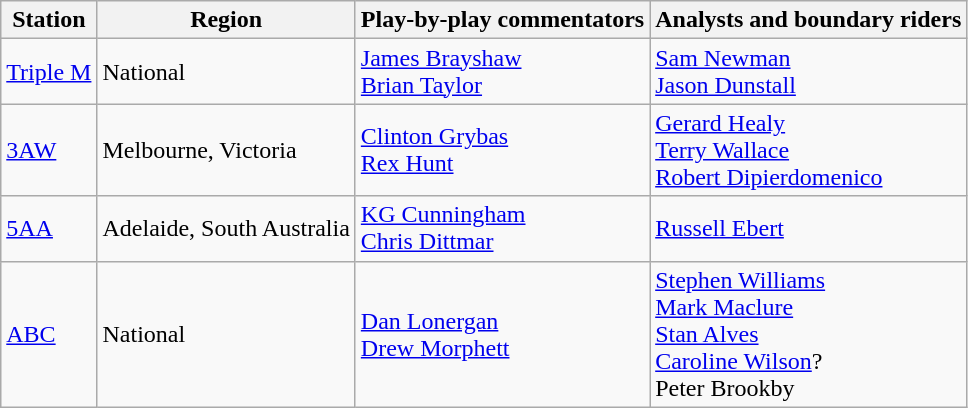<table class="wikitable">
<tr>
<th>Station</th>
<th>Region</th>
<th>Play-by-play commentators</th>
<th>Analysts and boundary riders</th>
</tr>
<tr>
<td><a href='#'>Triple M</a></td>
<td>National</td>
<td><a href='#'>James Brayshaw</a><br><a href='#'>Brian Taylor</a></td>
<td><a href='#'>Sam Newman</a><br><a href='#'>Jason Dunstall</a></td>
</tr>
<tr>
<td><a href='#'>3AW</a></td>
<td>Melbourne, Victoria</td>
<td><a href='#'>Clinton Grybas</a><br><a href='#'>Rex Hunt</a></td>
<td><a href='#'>Gerard Healy</a><br><a href='#'>Terry Wallace</a><br><a href='#'>Robert Dipierdomenico</a></td>
</tr>
<tr>
<td><a href='#'>5AA</a></td>
<td>Adelaide, South Australia</td>
<td><a href='#'>KG Cunningham</a><br><a href='#'>Chris Dittmar</a></td>
<td><a href='#'>Russell Ebert</a></td>
</tr>
<tr>
<td><a href='#'>ABC</a></td>
<td>National</td>
<td><a href='#'>Dan Lonergan</a><br><a href='#'>Drew Morphett</a></td>
<td><a href='#'>Stephen Williams</a><br><a href='#'>Mark Maclure</a><br><a href='#'>Stan Alves</a><br><a href='#'>Caroline Wilson</a>?<br>Peter Brookby</td>
</tr>
</table>
